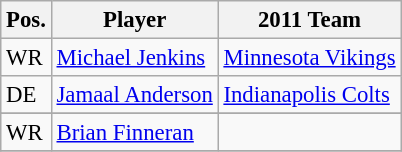<table class="wikitable" style="font-size: 95%; text-align: left;">
<tr>
<th>Pos.</th>
<th>Player</th>
<th>2011 Team</th>
</tr>
<tr>
<td>WR</td>
<td><a href='#'>Michael Jenkins</a></td>
<td><a href='#'>Minnesota Vikings</a></td>
</tr>
<tr>
<td>DE</td>
<td><a href='#'>Jamaal Anderson</a></td>
<td><a href='#'>Indianapolis Colts</a></td>
</tr>
<tr>
</tr>
<tr>
<td>WR</td>
<td><a href='#'>Brian Finneran</a></td>
<td></td>
</tr>
<tr>
</tr>
</table>
